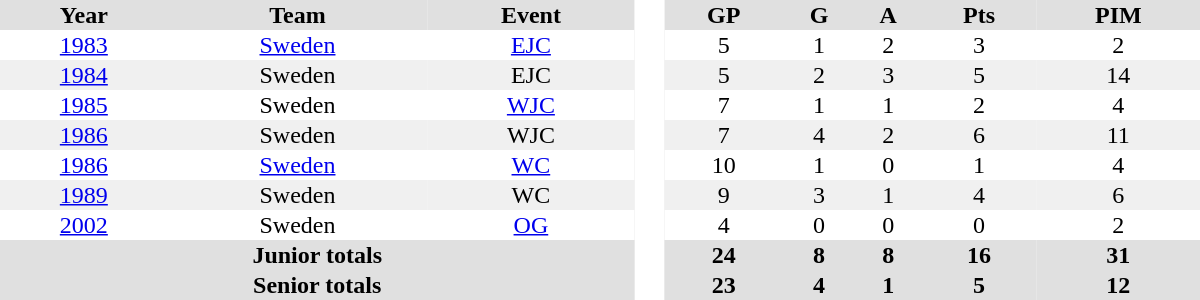<table border="0" cellpadding="1" cellspacing="0" style="text-align:center; width:50em">
<tr ALIGN="center" bgcolor="#e0e0e0">
<th>Year</th>
<th>Team</th>
<th>Event</th>
<th rowspan="99" bgcolor="#ffffff"> </th>
<th>GP</th>
<th>G</th>
<th>A</th>
<th>Pts</th>
<th>PIM</th>
</tr>
<tr>
<td><a href='#'>1983</a></td>
<td><a href='#'>Sweden</a></td>
<td><a href='#'>EJC</a></td>
<td>5</td>
<td>1</td>
<td>2</td>
<td>3</td>
<td>2</td>
</tr>
<tr bgcolor="#f0f0f0">
<td><a href='#'>1984</a></td>
<td>Sweden</td>
<td>EJC</td>
<td>5</td>
<td>2</td>
<td>3</td>
<td>5</td>
<td>14</td>
</tr>
<tr>
<td><a href='#'>1985</a></td>
<td>Sweden</td>
<td><a href='#'>WJC</a></td>
<td>7</td>
<td>1</td>
<td>1</td>
<td>2</td>
<td>4</td>
</tr>
<tr bgcolor="#f0f0f0">
<td><a href='#'>1986</a></td>
<td>Sweden</td>
<td>WJC</td>
<td>7</td>
<td>4</td>
<td>2</td>
<td>6</td>
<td>11</td>
</tr>
<tr>
<td><a href='#'>1986</a></td>
<td><a href='#'>Sweden</a></td>
<td><a href='#'>WC</a></td>
<td>10</td>
<td>1</td>
<td>0</td>
<td>1</td>
<td>4</td>
</tr>
<tr bgcolor="#f0f0f0">
<td><a href='#'>1989</a></td>
<td>Sweden</td>
<td>WC</td>
<td>9</td>
<td>3</td>
<td>1</td>
<td>4</td>
<td>6</td>
</tr>
<tr>
<td><a href='#'>2002</a></td>
<td>Sweden</td>
<td><a href='#'>OG</a></td>
<td>4</td>
<td>0</td>
<td>0</td>
<td>0</td>
<td>2</td>
</tr>
<tr bgcolor="#e0e0e0">
<th colspan=3>Junior totals</th>
<th>24</th>
<th>8</th>
<th>8</th>
<th>16</th>
<th>31</th>
</tr>
<tr bgcolor="#e0e0e0">
<th colspan=3>Senior totals</th>
<th>23</th>
<th>4</th>
<th>1</th>
<th>5</th>
<th>12</th>
</tr>
</table>
